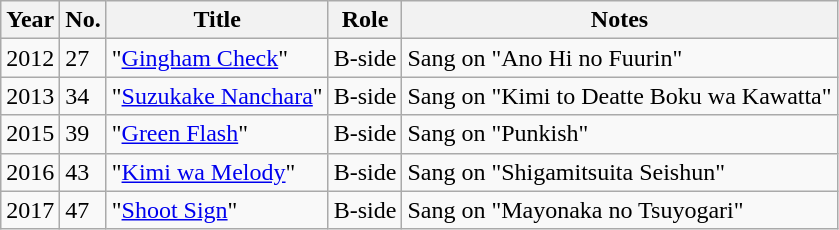<table class="wikitable sortable">
<tr>
<th>Year</th>
<th data-sort-type="number">No. </th>
<th>Title </th>
<th>Role </th>
<th class="unsortable">Notes </th>
</tr>
<tr>
<td>2012</td>
<td>27</td>
<td>"<a href='#'>Gingham Check</a>"</td>
<td>B-side</td>
<td>Sang on "Ano Hi no Fuurin"</td>
</tr>
<tr>
<td>2013</td>
<td>34</td>
<td>"<a href='#'>Suzukake Nanchara</a>"</td>
<td>B-side</td>
<td>Sang on "Kimi to Deatte Boku wa Kawatta"</td>
</tr>
<tr>
<td>2015</td>
<td>39</td>
<td>"<a href='#'>Green Flash</a>"</td>
<td>B-side</td>
<td>Sang on "Punkish"</td>
</tr>
<tr>
<td>2016</td>
<td>43</td>
<td>"<a href='#'>Kimi wa Melody</a>"</td>
<td>B-side</td>
<td>Sang on "Shigamitsuita Seishun"</td>
</tr>
<tr>
<td>2017</td>
<td>47</td>
<td>"<a href='#'>Shoot Sign</a>"</td>
<td>B-side</td>
<td>Sang on "Mayonaka no Tsuyogari"</td>
</tr>
</table>
